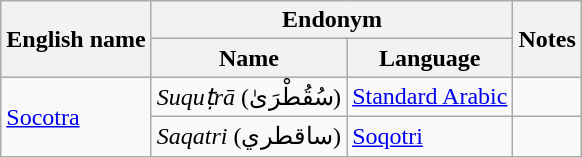<table class="wikitable">
<tr>
<th rowspan="2">English name</th>
<th colspan="2">Endonym</th>
<th rowspan="2">Notes</th>
</tr>
<tr>
<th>Name</th>
<th>Language</th>
</tr>
<tr>
<td rowspan="2"><a href='#'>Socotra</a></td>
<td><em>Suquṭrā</em> (سُقُطْرَىٰ)</td>
<td><a href='#'>Standard Arabic</a></td>
<td></td>
</tr>
<tr>
<td><em>Saqatri</em> (ساقطري)</td>
<td><a href='#'>Soqotri</a></td>
<td></td>
</tr>
</table>
